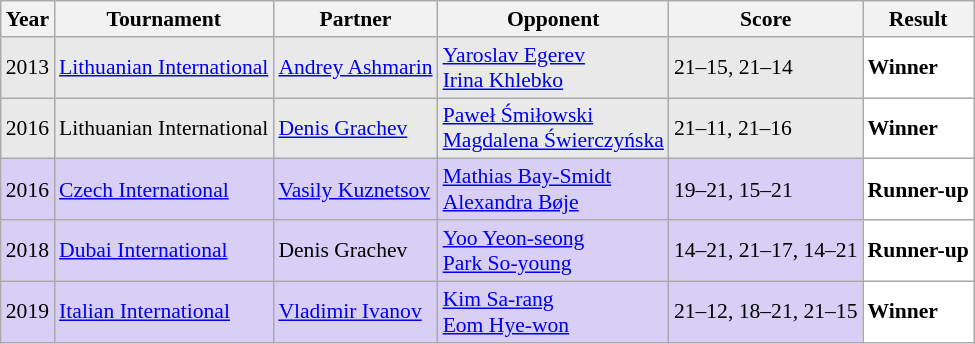<table class="sortable wikitable" style="font-size: 90%;">
<tr>
<th>Year</th>
<th>Tournament</th>
<th>Partner</th>
<th>Opponent</th>
<th>Score</th>
<th>Result</th>
</tr>
<tr style="background:#E9E9E9">
<td align="center">2013</td>
<td align="left"><a href='#'>Lithuanian International</a></td>
<td align="left"> <a href='#'>Andrey Ashmarin</a></td>
<td align="left"> <a href='#'>Yaroslav Egerev</a> <br>  <a href='#'>Irina Khlebko</a></td>
<td align="left">21–15, 21–14</td>
<td style="text-align:left; background:white"> <strong>Winner</strong></td>
</tr>
<tr style="background:#E9E9E9">
<td align="center">2016</td>
<td align="left">Lithuanian International</td>
<td align="left"> <a href='#'>Denis Grachev</a></td>
<td align="left"> <a href='#'>Paweł Śmiłowski</a> <br>  <a href='#'>Magdalena Świerczyńska</a></td>
<td align="left">21–11, 21–16</td>
<td style="text-align:left; background:white"> <strong>Winner</strong></td>
</tr>
<tr style="background:#D8CEF6">
<td align="center">2016</td>
<td align="left"><a href='#'>Czech International</a></td>
<td align="left"> <a href='#'>Vasily Kuznetsov</a></td>
<td align="left"> <a href='#'>Mathias Bay-Smidt</a> <br>  <a href='#'>Alexandra Bøje</a></td>
<td align="left">19–21, 15–21</td>
<td style="text-align:left; background:white"> <strong>Runner-up</strong></td>
</tr>
<tr style="background:#D8CEF6">
<td align="center">2018</td>
<td align="left"><a href='#'>Dubai International</a></td>
<td align="left"> Denis Grachev</td>
<td align="left"> <a href='#'>Yoo Yeon-seong</a> <br>  <a href='#'>Park So-young</a></td>
<td align="left">14–21, 21–17, 14–21</td>
<td style="text-align:left; background:white"> <strong>Runner-up</strong></td>
</tr>
<tr style="background:#D8CEF6">
<td align="center">2019</td>
<td align="left"><a href='#'>Italian International</a></td>
<td align="left"> <a href='#'>Vladimir Ivanov</a></td>
<td align="left"> <a href='#'>Kim Sa-rang</a> <br>  <a href='#'>Eom Hye-won</a></td>
<td align="left">21–12, 18–21, 21–15</td>
<td style="text-align:left; background:white"> <strong>Winner</strong></td>
</tr>
</table>
